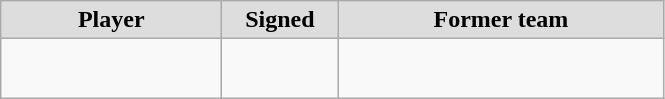<table class="wikitable" style="text-align: center">
<tr align="center" bgcolor="#dddddd">
<td style="width:140px"><strong>Player</strong></td>
<td style="width:70px"><strong>Signed</strong></td>
<td style="width:210px"><strong>Former team</strong></td>
</tr>
<tr style="height:40px">
<td></td>
<td style="font-size: 80%"></td>
<td></td>
</tr>
</table>
